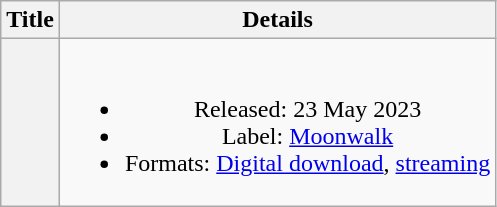<table class="wikitable plainrowheaders" style="text-align:center;">
<tr>
<th scope="col">Title</th>
<th scope="col">Details</th>
</tr>
<tr>
<th scope="row"></th>
<td><br><ul><li>Released: 23 May 2023</li><li>Label: <a href='#'>Moonwalk</a></li><li>Formats: <a href='#'>Digital download</a>, <a href='#'>streaming</a></li></ul></td>
</tr>
</table>
